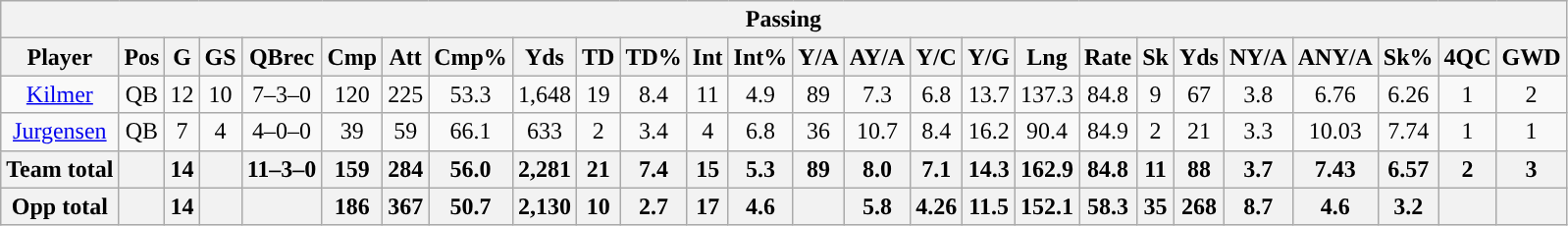<table class="wikitable" style="text-align:center">
<tr>
<th colspan="26">Passing</th>
</tr>
<tr>
<th>Player</th>
<th>Pos</th>
<th>G</th>
<th>GS</th>
<th>QBrec</th>
<th>Cmp</th>
<th>Att</th>
<th>Cmp%</th>
<th>Yds</th>
<th>TD</th>
<th>TD%</th>
<th>Int</th>
<th>Int%</th>
<th>Y/A</th>
<th>AY/A</th>
<th>Y/C</th>
<th>Y/G</th>
<th>Lng</th>
<th>Rate</th>
<th>Sk</th>
<th>Yds</th>
<th>NY/A</th>
<th>ANY/A</th>
<th>Sk%</th>
<th>4QC</th>
<th>GWD</th>
</tr>
<tr>
<td><a href='#'>Kilmer</a></td>
<td>QB</td>
<td>12</td>
<td>10</td>
<td>7–3–0</td>
<td>120</td>
<td>225</td>
<td>53.3</td>
<td>1,648</td>
<td>19</td>
<td>8.4</td>
<td>11</td>
<td>4.9</td>
<td>89</td>
<td>7.3</td>
<td>6.8</td>
<td>13.7</td>
<td>137.3</td>
<td>84.8</td>
<td>9</td>
<td>67</td>
<td>3.8</td>
<td>6.76</td>
<td>6.26</td>
<td>1</td>
<td>2</td>
</tr>
<tr>
<td><a href='#'>Jurgensen</a></td>
<td>QB</td>
<td>7</td>
<td>4</td>
<td>4–0–0</td>
<td>39</td>
<td>59</td>
<td>66.1</td>
<td>633</td>
<td>2</td>
<td>3.4</td>
<td>4</td>
<td>6.8</td>
<td>36</td>
<td>10.7</td>
<td>8.4</td>
<td>16.2</td>
<td>90.4</td>
<td>84.9</td>
<td>2</td>
<td>21</td>
<td>3.3</td>
<td>10.03</td>
<td>7.74</td>
<td>1</td>
<td>1</td>
</tr>
<tr>
<th>Team total</th>
<th></th>
<th>14</th>
<th></th>
<th>11–3–0</th>
<th>159</th>
<th>284</th>
<th>56.0</th>
<th>2,281</th>
<th>21</th>
<th>7.4</th>
<th>15</th>
<th>5.3</th>
<th>89</th>
<th>8.0</th>
<th>7.1</th>
<th>14.3</th>
<th>162.9</th>
<th>84.8</th>
<th>11</th>
<th>88</th>
<th>3.7</th>
<th>7.43</th>
<th>6.57</th>
<th>2</th>
<th>3</th>
</tr>
<tr>
<th>Opp total</th>
<th></th>
<th>14</th>
<th></th>
<th></th>
<th>186</th>
<th>367</th>
<th>50.7</th>
<th>2,130</th>
<th>10</th>
<th>2.7</th>
<th>17</th>
<th>4.6</th>
<th></th>
<th>5.8</th>
<th>4.26</th>
<th>11.5</th>
<th>152.1</th>
<th>58.3</th>
<th>35</th>
<th>268</th>
<th>8.7</th>
<th>4.6</th>
<th>3.2</th>
<th></th>
<th></th>
</tr>
</table>
